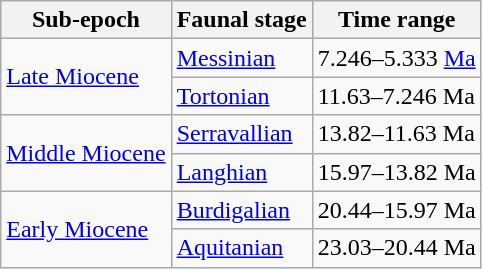<table class="wikitable">
<tr>
<th>Sub-epoch</th>
<th>Faunal stage</th>
<th>Time range</th>
</tr>
<tr>
<td rowspan="2"><a href='#'>Late Miocene</a></td>
<td><a href='#'>Messinian</a></td>
<td>7.246–5.333 <a href='#'>Ma</a></td>
</tr>
<tr>
<td><a href='#'>Tortonian</a></td>
<td>11.63–7.246 Ma</td>
</tr>
<tr>
<td rowspan="2"><a href='#'>Middle Miocene</a></td>
<td><a href='#'>Serravallian</a></td>
<td>13.82–11.63 Ma</td>
</tr>
<tr>
<td><a href='#'>Langhian</a></td>
<td>15.97–13.82 Ma</td>
</tr>
<tr>
<td rowspan="2"><a href='#'>Early Miocene</a></td>
<td><a href='#'>Burdigalian</a></td>
<td>20.44–15.97 Ma</td>
</tr>
<tr>
<td><a href='#'>Aquitanian</a></td>
<td>23.03–20.44 Ma</td>
</tr>
</table>
